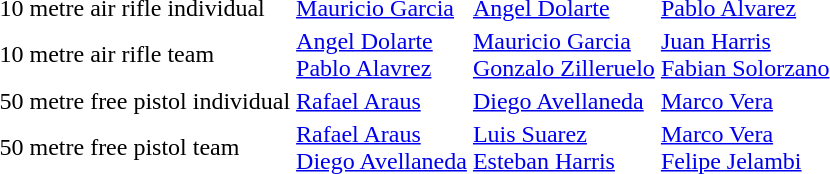<table>
<tr>
<td>10 metre air rifle individual</td>
<td> <a href='#'>Mauricio Garcia</a></td>
<td> <a href='#'>Angel Dolarte</a></td>
<td> <a href='#'>Pablo Alvarez</a></td>
</tr>
<tr>
<td>10 metre air rifle team</td>
<td> <a href='#'>Angel Dolarte</a> <br>  <a href='#'>Pablo Alavrez</a></td>
<td> <a href='#'>Mauricio Garcia</a> <br>  <a href='#'>Gonzalo Zilleruelo</a></td>
<td> <a href='#'>Juan Harris</a> <br>  <a href='#'>Fabian Solorzano</a></td>
</tr>
<tr>
<td>50 metre free pistol individual</td>
<td> <a href='#'>Rafael Araus</a></td>
<td> <a href='#'>Diego Avellaneda</a></td>
<td> <a href='#'>Marco Vera</a></td>
</tr>
<tr>
<td>50 metre free pistol team</td>
<td> <a href='#'>Rafael Araus</a> <br>  <a href='#'>Diego Avellaneda</a></td>
<td> <a href='#'>Luis Suarez</a> <br>  <a href='#'>Esteban Harris</a></td>
<td> <a href='#'>Marco Vera</a> <br>  <a href='#'>Felipe Jelambi</a></td>
</tr>
</table>
